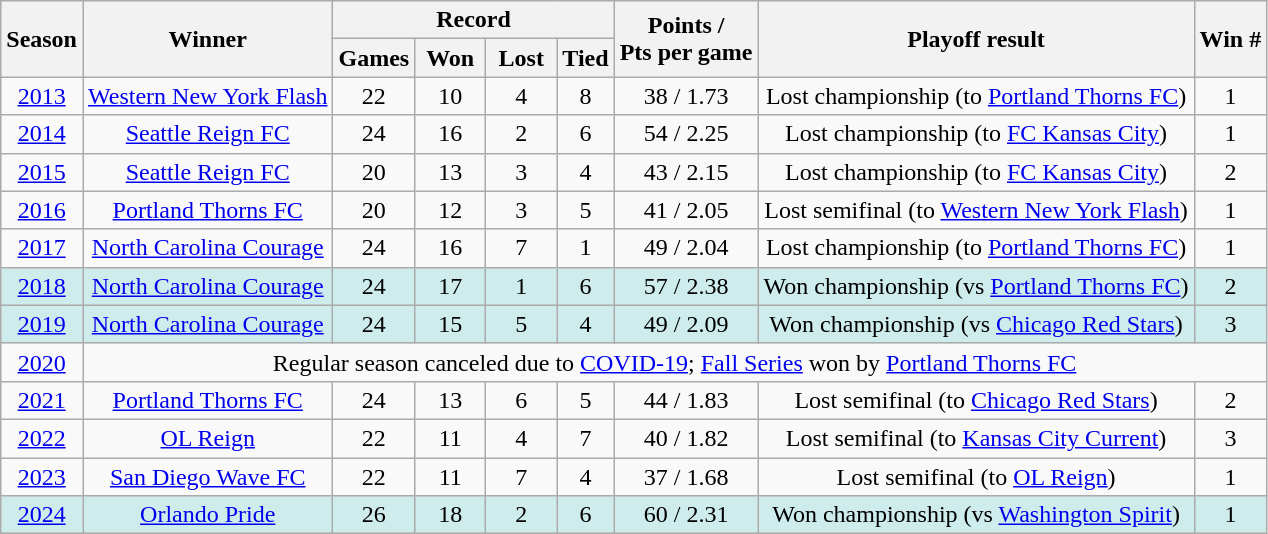<table class="wikitable" style="text-align:center;">
<tr>
<th scope=col rowspan=2>Season</th>
<th scope=col rowspan=2>Winner</th>
<th colspan=4>Record</th>
<th scope=col rowspan=2>Points / <br> Pts per game</th>
<th scope=col rowspan=2>Playoff result</th>
<th scope=col rowspan=2>Win #</th>
</tr>
<tr>
<th scope=col>Games</th>
<th scope=col width=40>Won</th>
<th scope=col width=40>Lost</th>
<th scope=col>Tied</th>
</tr>
<tr>
<td><a href='#'>2013</a></td>
<td><a href='#'>Western New York Flash</a></td>
<td>22</td>
<td>10</td>
<td>4</td>
<td>8</td>
<td>38 / 1.73</td>
<td>Lost championship (to <a href='#'>Portland Thorns FC</a>)</td>
<td>1</td>
</tr>
<tr>
<td><a href='#'>2014</a></td>
<td><a href='#'>Seattle Reign FC</a></td>
<td>24</td>
<td>16</td>
<td>2</td>
<td>6</td>
<td>54 / 2.25</td>
<td>Lost championship (to <a href='#'>FC Kansas City</a>)</td>
<td>1</td>
</tr>
<tr>
<td><a href='#'>2015</a></td>
<td><a href='#'>Seattle Reign FC</a></td>
<td>20</td>
<td>13</td>
<td>3</td>
<td>4</td>
<td>43 / 2.15</td>
<td>Lost championship (to <a href='#'>FC Kansas City</a>)</td>
<td>2</td>
</tr>
<tr>
<td><a href='#'>2016</a></td>
<td><a href='#'>Portland Thorns FC</a></td>
<td>20</td>
<td>12</td>
<td>3</td>
<td>5</td>
<td>41 / 2.05</td>
<td>Lost semifinal (to <a href='#'>Western New York Flash</a>)</td>
<td>1</td>
</tr>
<tr>
<td><a href='#'>2017</a></td>
<td><a href='#'>North Carolina Courage</a></td>
<td>24</td>
<td>16</td>
<td>7</td>
<td>1</td>
<td>49 / 2.04</td>
<td>Lost championship (to <a href='#'>Portland Thorns FC</a>)</td>
<td>1</td>
</tr>
<tr bgcolor=#CFECEC>
<td><a href='#'>2018</a></td>
<td><a href='#'>North Carolina Courage</a></td>
<td>24</td>
<td>17</td>
<td>1</td>
<td>6</td>
<td>57 / 2.38</td>
<td>Won championship (vs <a href='#'>Portland Thorns FC</a>)</td>
<td>2</td>
</tr>
<tr bgcolor=#CFECEC>
<td><a href='#'>2019</a></td>
<td><a href='#'>North Carolina Courage</a></td>
<td>24</td>
<td>15</td>
<td>5</td>
<td>4</td>
<td>49 / 2.09</td>
<td>Won championship (vs <a href='#'>Chicago Red Stars</a>)</td>
<td>3</td>
</tr>
<tr>
<td><a href='#'>2020</a></td>
<td colspan=8>Regular season canceled due to <a href='#'>COVID-19</a>; <a href='#'>Fall Series</a> won by <a href='#'>Portland Thorns FC</a></td>
</tr>
<tr>
<td><a href='#'>2021</a></td>
<td><a href='#'>Portland Thorns FC</a></td>
<td>24</td>
<td>13</td>
<td>6</td>
<td>5</td>
<td>44 / 1.83</td>
<td>Lost semifinal (to <a href='#'>Chicago Red Stars</a>)</td>
<td>2</td>
</tr>
<tr>
<td><a href='#'>2022</a></td>
<td><a href='#'>OL Reign</a></td>
<td>22</td>
<td>11</td>
<td>4</td>
<td>7</td>
<td>40 / 1.82</td>
<td>Lost semifinal (to <a href='#'>Kansas City Current</a>)</td>
<td>3</td>
</tr>
<tr>
<td><a href='#'>2023</a></td>
<td><a href='#'>San Diego Wave FC</a></td>
<td>22</td>
<td>11</td>
<td>7</td>
<td>4</td>
<td>37 / 1.68</td>
<td>Lost semifinal (to <a href='#'>OL Reign</a>)</td>
<td>1</td>
</tr>
<tr bgcolor=#CFECEC>
<td><a href='#'>2024</a></td>
<td><a href='#'>Orlando Pride</a></td>
<td>26</td>
<td>18</td>
<td>2</td>
<td>6</td>
<td>60 / 2.31</td>
<td>Won championship (vs <a href='#'>Washington Spirit</a>)</td>
<td>1</td>
</tr>
</table>
